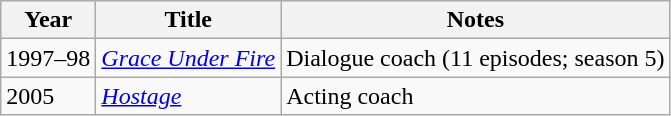<table class="wikitable sortable">
<tr>
<th>Year</th>
<th>Title</th>
<th class="unsortable">Notes</th>
</tr>
<tr>
<td>1997–98</td>
<td><em><a href='#'>Grace Under Fire</a></em></td>
<td>Dialogue coach (11 episodes; season 5)</td>
</tr>
<tr>
<td>2005</td>
<td><em><a href='#'>Hostage</a></em></td>
<td>Acting coach</td>
</tr>
</table>
